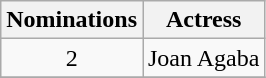<table class="wikitable" style="text-align: center;">
<tr>
<th scope="col" width="55">Nominations</th>
<th scope="col" align="center">Actress</th>
</tr>
<tr>
<td rowspan="1" style="text-align:center;">2</td>
<td>Joan Agaba</td>
</tr>
<tr>
</tr>
</table>
